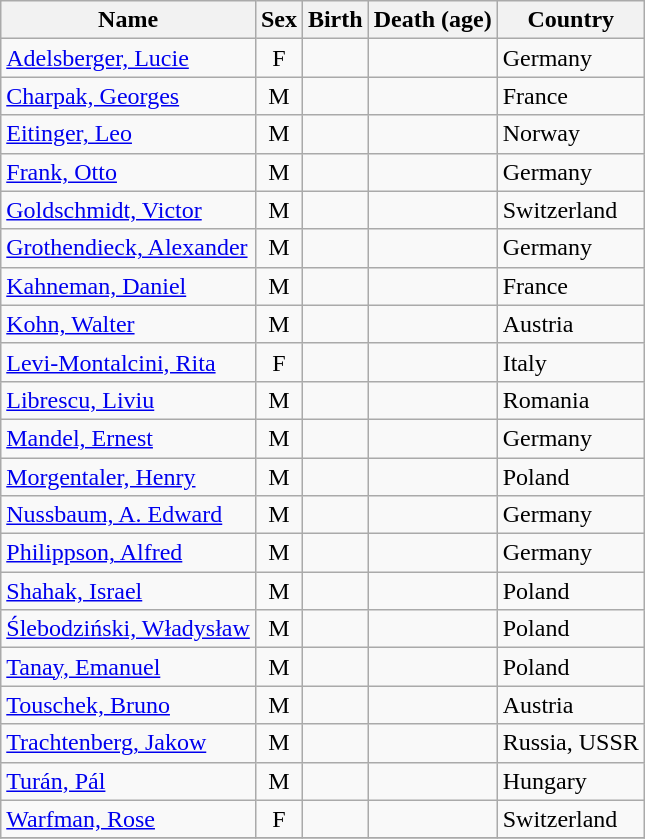<table class="wikitable sortable">
<tr>
<th>Name</th>
<th>Sex</th>
<th>Birth</th>
<th>Death (age)</th>
<th>Country</th>
</tr>
<tr>
<td><a href='#'>Adelsberger, Lucie</a></td>
<td style="text-align:center">F</td>
<td></td>
<td></td>
<td>Germany</td>
</tr>
<tr>
<td><a href='#'>Charpak, Georges</a></td>
<td style="text-align:center">M</td>
<td></td>
<td></td>
<td>France</td>
</tr>
<tr>
<td><a href='#'>Eitinger, Leo</a></td>
<td style="text-align:center">M</td>
<td></td>
<td></td>
<td>Norway</td>
</tr>
<tr>
<td><a href='#'>Frank, Otto</a></td>
<td style="text-align:center">M</td>
<td></td>
<td></td>
<td>Germany</td>
</tr>
<tr>
<td><a href='#'>Goldschmidt, Victor</a></td>
<td style="text-align:center">M</td>
<td></td>
<td></td>
<td>Switzerland</td>
</tr>
<tr>
<td><a href='#'>Grothendieck, Alexander</a></td>
<td style="text-align:center">M</td>
<td></td>
<td></td>
<td>Germany</td>
</tr>
<tr>
<td><a href='#'>Kahneman, Daniel</a></td>
<td style="text-align:center">M</td>
<td></td>
<td></td>
<td>France</td>
</tr>
<tr>
<td><a href='#'>Kohn, Walter</a></td>
<td style="text-align:center">M</td>
<td></td>
<td></td>
<td>Austria</td>
</tr>
<tr>
<td><a href='#'>Levi-Montalcini, Rita</a></td>
<td style="text-align:center">F</td>
<td></td>
<td></td>
<td>Italy</td>
</tr>
<tr>
<td><a href='#'>Librescu, Liviu</a></td>
<td style="text-align:center">M</td>
<td></td>
<td></td>
<td>Romania</td>
</tr>
<tr>
<td><a href='#'>Mandel, Ernest</a></td>
<td style="text-align:center">M</td>
<td></td>
<td></td>
<td>Germany</td>
</tr>
<tr>
<td><a href='#'>Morgentaler, Henry</a></td>
<td style="text-align:center">M</td>
<td></td>
<td></td>
<td>Poland</td>
</tr>
<tr>
<td><a href='#'>Nussbaum, A. Edward</a></td>
<td style="text-align:center">M</td>
<td></td>
<td></td>
<td>Germany</td>
</tr>
<tr>
<td><a href='#'>Philippson, Alfred</a></td>
<td style="text-align:center">M</td>
<td></td>
<td></td>
<td>Germany</td>
</tr>
<tr>
<td><a href='#'>Shahak, Israel</a></td>
<td style="text-align:center">M</td>
<td></td>
<td></td>
<td>Poland</td>
</tr>
<tr>
<td><a href='#'>Ślebodziński, Władysław</a></td>
<td style="text-align:center">M</td>
<td></td>
<td></td>
<td>Poland</td>
</tr>
<tr>
<td><a href='#'>Tanay, Emanuel</a></td>
<td style="text-align:center">M</td>
<td></td>
<td></td>
<td>Poland</td>
</tr>
<tr>
<td><a href='#'>Touschek, Bruno</a></td>
<td style="text-align:center">M</td>
<td></td>
<td></td>
<td>Austria</td>
</tr>
<tr>
<td><a href='#'>Trachtenberg, Jakow</a></td>
<td style="text-align:center">M</td>
<td></td>
<td></td>
<td>Russia, USSR</td>
</tr>
<tr>
<td><a href='#'>Turán, Pál</a></td>
<td style="text-align:center">M</td>
<td></td>
<td></td>
<td>Hungary</td>
</tr>
<tr>
<td><a href='#'>Warfman, Rose</a></td>
<td style="text-align:center">F</td>
<td></td>
<td></td>
<td>Switzerland</td>
</tr>
<tr>
</tr>
</table>
